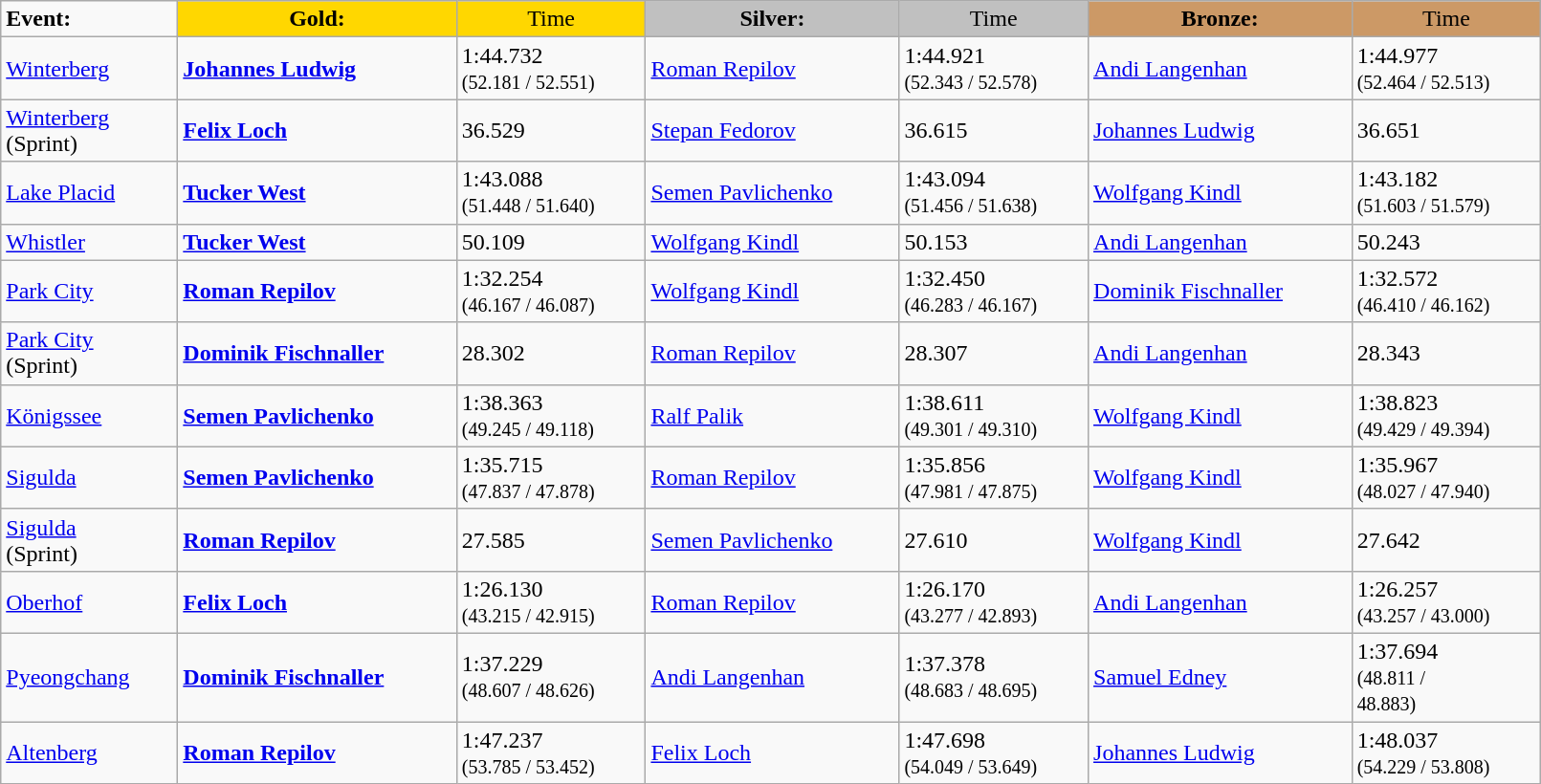<table class="wikitable" style="width:85%;">
<tr>
<td><strong>Event:</strong></td>
<td !  style="text-align:center; background:gold;"><strong>Gold:</strong></td>
<td !  style="text-align:center; background:gold;">Time</td>
<td !  style="text-align:center; background:silver;"><strong>Silver:</strong></td>
<td !  style="text-align:center; background:silver;">Time</td>
<td !  style="text-align:center; background:#c96;"><strong>Bronze:</strong></td>
<td !  style="text-align:center; background:#c96;">Time</td>
</tr>
<tr>
<td><a href='#'>Winterberg</a></td>
<td><strong> <a href='#'>Johannes Ludwig</a></strong></td>
<td>1:44.732<br><small>(52.181 / 52.551)</small></td>
<td> <a href='#'>Roman Repilov</a></td>
<td>1:44.921<br><small>(52.343 / 52.578)</small></td>
<td> <a href='#'>Andi Langenhan</a></td>
<td>1:44.977<br><small>(52.464 / 52.513)</small></td>
</tr>
<tr>
<td><a href='#'>Winterberg</a><br>(Sprint)</td>
<td><strong> <a href='#'>Felix Loch</a></strong></td>
<td>36.529</td>
<td> <a href='#'>Stepan Fedorov</a></td>
<td>36.615</td>
<td> <a href='#'>Johannes Ludwig</a></td>
<td>36.651</td>
</tr>
<tr>
<td><a href='#'>Lake Placid</a></td>
<td><strong> <a href='#'>Tucker West</a></strong></td>
<td>1:43.088<br><small>(51.448 / 51.640)</small></td>
<td> <a href='#'>Semen Pavlichenko</a></td>
<td>1:43.094<br><small>(51.456 / 51.638)</small></td>
<td> <a href='#'>Wolfgang Kindl</a></td>
<td>1:43.182<br><small>(51.603 / 51.579)</small></td>
</tr>
<tr>
<td><a href='#'>Whistler</a></td>
<td><strong> <a href='#'>Tucker West</a></strong></td>
<td>50.109</td>
<td> <a href='#'>Wolfgang Kindl</a></td>
<td>50.153</td>
<td> <a href='#'>Andi Langenhan</a></td>
<td>50.243</td>
</tr>
<tr>
<td><a href='#'>Park City</a></td>
<td><strong> <a href='#'>Roman Repilov</a></strong></td>
<td>1:32.254<br><small>(46.167 / 46.087)</small></td>
<td> <a href='#'>Wolfgang Kindl</a></td>
<td>1:32.450<br><small>(46.283 / 46.167)</small></td>
<td> <a href='#'>Dominik Fischnaller</a></td>
<td>1:32.572<br><small>(46.410 / 46.162)</small></td>
</tr>
<tr>
<td><a href='#'>Park City</a><br>(Sprint)</td>
<td><strong> <a href='#'>Dominik Fischnaller</a></strong></td>
<td>28.302</td>
<td> <a href='#'>Roman Repilov</a></td>
<td>28.307</td>
<td> <a href='#'>Andi Langenhan</a></td>
<td>28.343</td>
</tr>
<tr>
<td><a href='#'>Königssee</a></td>
<td><strong> <a href='#'>Semen Pavlichenko</a></strong></td>
<td>1:38.363<br><small>(49.245 / 49.118)</small></td>
<td> <a href='#'>Ralf Palik</a></td>
<td>1:38.611<br><small>(49.301 / 49.310)</small></td>
<td> <a href='#'>Wolfgang Kindl</a></td>
<td>1:38.823<br><small>(49.429 / 49.394)</small></td>
</tr>
<tr>
<td><a href='#'>Sigulda</a></td>
<td><strong> <a href='#'>Semen Pavlichenko</a></strong></td>
<td>1:35.715<br><small>(47.837 / 47.878)</small></td>
<td> <a href='#'>Roman Repilov</a></td>
<td>1:35.856<br><small>(47.981 / 47.875)</small></td>
<td> <a href='#'>Wolfgang Kindl</a></td>
<td>1:35.967<br><small>(48.027 / 47.940)</small></td>
</tr>
<tr>
<td><a href='#'>Sigulda</a><br>(Sprint)</td>
<td><strong> <a href='#'>Roman Repilov</a></strong></td>
<td>27.585</td>
<td> <a href='#'>Semen Pavlichenko</a></td>
<td>27.610</td>
<td> <a href='#'>Wolfgang Kindl</a></td>
<td>27.642</td>
</tr>
<tr>
<td><a href='#'>Oberhof</a></td>
<td><strong> <a href='#'>Felix Loch</a></strong></td>
<td>1:26.130<br><small>(43.215 / 42.915)</small></td>
<td> <a href='#'>Roman Repilov</a></td>
<td>1:26.170<br><small>(43.277 / 42.893)</small></td>
<td> <a href='#'>Andi Langenhan</a></td>
<td>1:26.257<br><small>(43.257 / 43.000)</small></td>
</tr>
<tr>
<td><a href='#'>Pyeongchang</a></td>
<td><strong> <a href='#'>Dominik Fischnaller</a></strong></td>
<td>1:37.229<br><small>(48.607 / 48.626)</small></td>
<td> <a href='#'>Andi Langenhan</a></td>
<td>1:37.378<br><small>(48.683 / 48.695)</small></td>
<td> <a href='#'>Samuel Edney</a></td>
<td>1:37.694<br><small>(48.811 / <br> 48.883)</small></td>
</tr>
<tr>
<td><a href='#'>Altenberg</a></td>
<td><strong> <a href='#'>Roman Repilov</a></strong></td>
<td>1:47.237<br><small>(53.785 / 53.452)</small></td>
<td> <a href='#'>Felix Loch</a></td>
<td>1:47.698<br><small>(54.049 / 53.649)</small></td>
<td> <a href='#'>Johannes Ludwig</a></td>
<td>1:48.037<br><small>(54.229 / 53.808)</small></td>
</tr>
</table>
